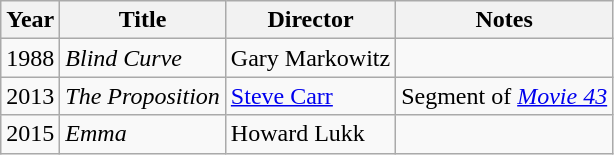<table class="wikitable">
<tr>
<th>Year</th>
<th>Title</th>
<th>Director</th>
<th>Notes</th>
</tr>
<tr>
<td>1988</td>
<td><em>Blind Curve</em></td>
<td>Gary Markowitz</td>
<td></td>
</tr>
<tr>
<td>2013</td>
<td><em>The Proposition</em></td>
<td><a href='#'>Steve Carr</a></td>
<td>Segment of <em><a href='#'>Movie 43</a></em></td>
</tr>
<tr>
<td>2015</td>
<td><em>Emma</em></td>
<td>Howard Lukk</td>
<td></td>
</tr>
</table>
